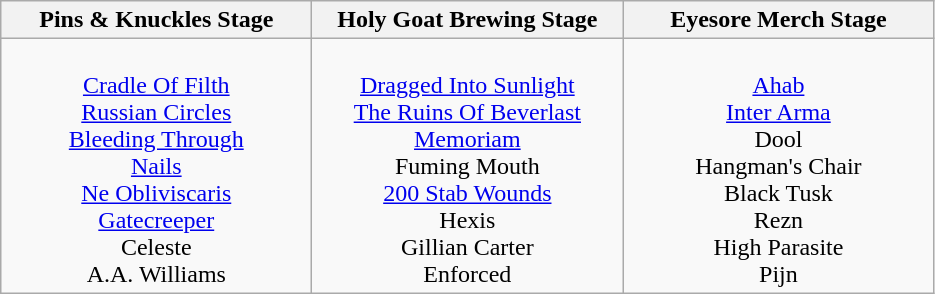<table class="wikitable">
<tr>
<th>Pins & Knuckles Stage</th>
<th>Holy Goat Brewing Stage</th>
<th>Eyesore Merch Stage</th>
</tr>
<tr>
<td valign="top" align="center" width="200"><br><a href='#'>Cradle Of Filth</a><br><a href='#'>Russian Circles</a><br><a href='#'>Bleeding Through</a><br><a href='#'>Nails</a><br><a href='#'>Ne Obliviscaris</a><br><a href='#'>Gatecreeper</a><br>Celeste<br>A.A. Williams</td>
<td valign="top" align="center" width="200"><br><a href='#'>Dragged Into Sunlight</a><br><a href='#'>The Ruins Of Beverlast</a><br><a href='#'>Memoriam</a><br>Fuming Mouth<br><a href='#'>200 Stab Wounds</a><br>Hexis<br>Gillian Carter<br>Enforced</td>
<td valign="top" align="center" width="200"><br><a href='#'>Ahab</a><br><a href='#'>Inter Arma</a><br>Dool<br>Hangman's Chair<br>Black Tusk<br>Rezn<br>High Parasite<br>Pijn</td>
</tr>
</table>
